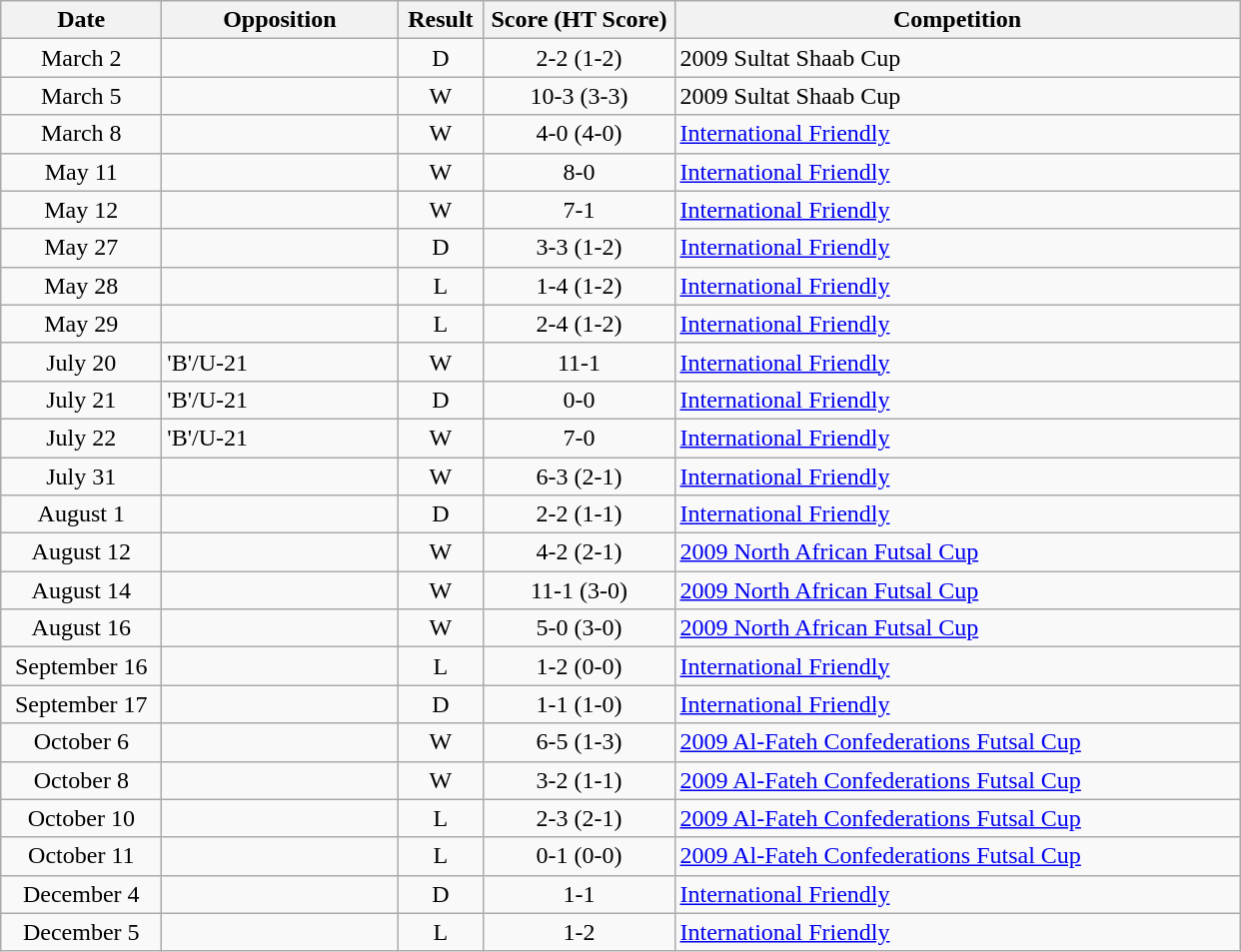<table class="wikitable" style="text-align: center;">
<tr>
<th width="100">Date</th>
<th width="150">Opposition</th>
<th width="50">Result</th>
<th width="120">Score (HT Score)</th>
<th width="370">Competition</th>
</tr>
<tr>
<td>March 2</td>
<td align="left"></td>
<td>D</td>
<td>2-2 (1-2)</td>
<td align="left">2009 Sultat Shaab Cup </td>
</tr>
<tr>
<td>March 5</td>
<td align="left"></td>
<td>W</td>
<td>10-3 (3-3)</td>
<td align="left">2009 Sultat Shaab Cup</td>
</tr>
<tr>
<td>March 8</td>
<td align="left"></td>
<td>W</td>
<td>4-0 (4-0)</td>
<td align="left"><a href='#'>International Friendly</a></td>
</tr>
<tr>
<td>May 11</td>
<td align="left"></td>
<td>W</td>
<td>8-0</td>
<td align="left"><a href='#'>International Friendly</a></td>
</tr>
<tr>
<td>May 12</td>
<td align="left"></td>
<td>W</td>
<td>7-1</td>
<td align="left"><a href='#'>International Friendly</a></td>
</tr>
<tr>
<td>May 27</td>
<td align="left"></td>
<td>D</td>
<td>3-3 (1-2)</td>
<td align="left"><a href='#'>International Friendly</a></td>
</tr>
<tr>
<td>May 28</td>
<td align="left"></td>
<td>L</td>
<td>1-4 (1-2)</td>
<td align="left"><a href='#'>International Friendly</a></td>
</tr>
<tr>
<td>May 29</td>
<td align="left"></td>
<td>L</td>
<td>2-4 (1-2)</td>
<td align="left"><a href='#'>International Friendly</a></td>
</tr>
<tr>
<td>July 20</td>
<td align="left"> 'B'/U-21</td>
<td>W</td>
<td>11-1</td>
<td align="left"><a href='#'>International Friendly</a></td>
</tr>
<tr>
<td>July 21</td>
<td align="left"> 'B'/U-21</td>
<td>D</td>
<td>0-0</td>
<td align="left"><a href='#'>International Friendly</a></td>
</tr>
<tr>
<td>July 22</td>
<td align="left"> 'B'/U-21</td>
<td>W</td>
<td>7-0</td>
<td align="left"><a href='#'>International Friendly</a></td>
</tr>
<tr>
<td>July 31</td>
<td align="left"></td>
<td>W</td>
<td>6-3 (2-1)</td>
<td align="left"><a href='#'>International Friendly</a></td>
</tr>
<tr>
<td>August 1</td>
<td align="left"></td>
<td>D</td>
<td>2-2 (1-1)</td>
<td align="left"><a href='#'>International Friendly</a></td>
</tr>
<tr>
<td>August 12</td>
<td align="left"></td>
<td>W</td>
<td>4-2 (2-1)</td>
<td align="left"><a href='#'>2009 North African Futsal Cup</a></td>
</tr>
<tr>
<td>August 14</td>
<td align="left"></td>
<td>W</td>
<td>11-1 (3-0)</td>
<td align="left"><a href='#'>2009 North African Futsal Cup</a></td>
</tr>
<tr>
<td>August 16</td>
<td align="left"></td>
<td>W</td>
<td>5-0 (3-0)</td>
<td align="left"><a href='#'>2009 North African Futsal Cup</a></td>
</tr>
<tr>
<td>September 16</td>
<td align="left"></td>
<td>L</td>
<td>1-2 (0-0)</td>
<td align="left"><a href='#'>International Friendly</a></td>
</tr>
<tr>
<td>September 17</td>
<td align="left"></td>
<td>D</td>
<td>1-1 (1-0)</td>
<td align="left"><a href='#'>International Friendly</a></td>
</tr>
<tr>
<td>October 6</td>
<td align="left"></td>
<td>W</td>
<td>6-5 (1-3)</td>
<td align="left"><a href='#'>2009 Al-Fateh Confederations Futsal Cup</a> </td>
</tr>
<tr>
<td>October 8</td>
<td align="left"></td>
<td>W</td>
<td>3-2 (1-1)</td>
<td align="left"><a href='#'>2009 Al-Fateh Confederations Futsal Cup</a></td>
</tr>
<tr>
<td>October 10</td>
<td align="left"></td>
<td>L</td>
<td>2-3 (2-1)</td>
<td align="left"><a href='#'>2009 Al-Fateh Confederations Futsal Cup</a></td>
</tr>
<tr>
<td>October 11</td>
<td align="left"></td>
<td>L</td>
<td>0-1 (0-0)</td>
<td align="left"><a href='#'>2009 Al-Fateh Confederations Futsal Cup</a></td>
</tr>
<tr>
<td>December 4</td>
<td align="left"></td>
<td>D</td>
<td>1-1</td>
<td align="left"><a href='#'>International Friendly</a></td>
</tr>
<tr>
<td>December 5</td>
<td align="left"></td>
<td>L</td>
<td>1-2</td>
<td align="left"><a href='#'>International Friendly</a></td>
</tr>
</table>
